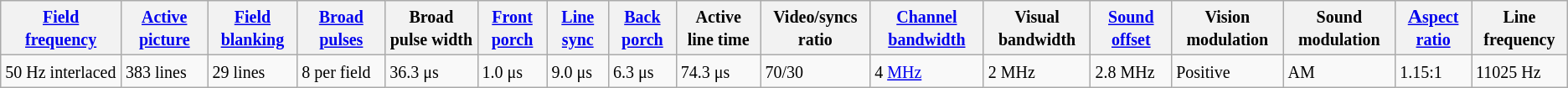<table class="wikitable">
<tr>
<th><a href='#'><small>Field frequency</small></a></th>
<th><a href='#'><small>Active picture</small></a></th>
<th><a href='#'><small>Field blanking</small></a></th>
<th><small><a href='#'>Broad pulses</a></small></th>
<th><small>Broad pulse width</small></th>
<th><a href='#'><small>Front porch</small></a></th>
<th><a href='#'><small>Line sync</small></a></th>
<th><a href='#'><small>Back porch</small></a></th>
<th><small>Active line time</small></th>
<th><small>Video/syncs ratio</small></th>
<th><a href='#'><small>Channel bandwidth</small></a></th>
<th><small>Visual bandwidth</small></th>
<th><a href='#'><small>Sound offset</small></a></th>
<th><small>Vision modulation</small></th>
<th><small>Sound modulation</small></th>
<th><a href='#'>A<small>spect ratio</small></a></th>
<th><small>Line frequency</small></th>
</tr>
<tr>
<td><small>50 Hz interlaced</small></td>
<td><small>383 lines</small></td>
<td><small>29 lines</small></td>
<td><small>8 per field</small></td>
<td><small>36.3 μs</small></td>
<td><small>1.0 μs</small></td>
<td><small>9.0 μs</small></td>
<td><small>6.3 μs</small></td>
<td><small>74.3 μs</small></td>
<td><small>70/30</small></td>
<td><small>4 <a href='#'>MHz</a></small></td>
<td><small>2 MHz</small></td>
<td><small>2.8 MHz</small></td>
<td><small>Positive</small></td>
<td><small>AM</small></td>
<td><small>1.15:1</small></td>
<td><small>11025 Hz</small></td>
</tr>
</table>
